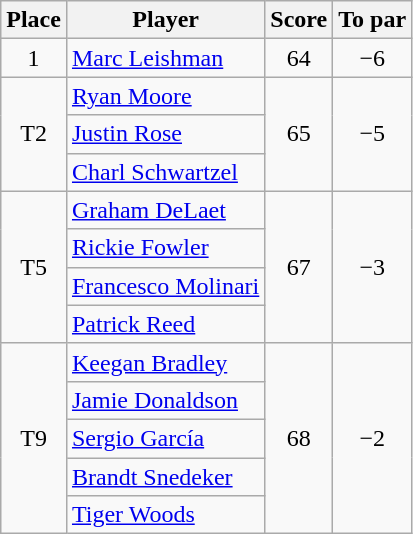<table class="wikitable">
<tr>
<th>Place</th>
<th>Player</th>
<th>Score</th>
<th>To par</th>
</tr>
<tr>
<td align=center>1</td>
<td> <a href='#'>Marc Leishman</a></td>
<td align=center>64</td>
<td align=center>−6</td>
</tr>
<tr>
<td align=center rowspan=3>T2</td>
<td> <a href='#'>Ryan Moore</a></td>
<td align=center rowspan=3>65</td>
<td align=center rowspan=3>−5</td>
</tr>
<tr>
<td> <a href='#'>Justin Rose</a></td>
</tr>
<tr>
<td> <a href='#'>Charl Schwartzel</a></td>
</tr>
<tr>
<td align=center rowspan=4>T5</td>
<td> <a href='#'>Graham DeLaet</a></td>
<td align=center rowspan=4>67</td>
<td align=center rowspan=4>−3</td>
</tr>
<tr>
<td> <a href='#'>Rickie Fowler</a></td>
</tr>
<tr>
<td> <a href='#'>Francesco Molinari</a></td>
</tr>
<tr>
<td> <a href='#'>Patrick Reed</a></td>
</tr>
<tr>
<td align=center rowspan=5>T9</td>
<td> <a href='#'>Keegan Bradley</a></td>
<td align=center rowspan=5>68</td>
<td align=center rowspan=5>−2</td>
</tr>
<tr>
<td> <a href='#'>Jamie Donaldson</a></td>
</tr>
<tr>
<td> <a href='#'>Sergio García</a></td>
</tr>
<tr>
<td> <a href='#'>Brandt Snedeker</a></td>
</tr>
<tr>
<td> <a href='#'>Tiger Woods</a></td>
</tr>
</table>
